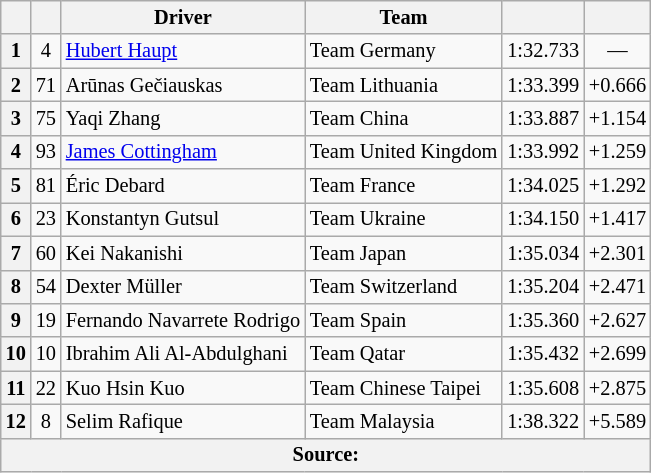<table class="wikitable" style="font-size:85%;">
<tr>
<th scope="col"></th>
<th scope="col"></th>
<th scope="col">Driver</th>
<th scope="col">Team</th>
<th scope="col"></th>
<th scope="col"></th>
</tr>
<tr>
<th>1</th>
<td align="middle">4</td>
<td><a href='#'>Hubert Haupt</a></td>
<td> Team Germany</td>
<td>1:32.733</td>
<td align="middle">—</td>
</tr>
<tr>
<th>2</th>
<td align="middle">71</td>
<td>Arūnas Gečiauskas</td>
<td> Team Lithuania</td>
<td>1:33.399</td>
<td>+0.666</td>
</tr>
<tr>
<th>3</th>
<td align="middle">75</td>
<td>Yaqi Zhang</td>
<td> Team China</td>
<td>1:33.887</td>
<td>+1.154</td>
</tr>
<tr>
<th>4</th>
<td align="middle">93</td>
<td><a href='#'>James Cottingham</a></td>
<td> Team United Kingdom</td>
<td>1:33.992</td>
<td>+1.259</td>
</tr>
<tr>
<th>5</th>
<td align="middle">81</td>
<td>Éric Debard</td>
<td> Team France</td>
<td>1:34.025</td>
<td>+1.292</td>
</tr>
<tr>
<th>6</th>
<td align="middle">23</td>
<td>Konstantyn Gutsul</td>
<td> Team Ukraine</td>
<td>1:34.150</td>
<td>+1.417</td>
</tr>
<tr>
<th>7</th>
<td align="middle">60</td>
<td>Kei Nakanishi</td>
<td> Team Japan</td>
<td>1:35.034</td>
<td>+2.301</td>
</tr>
<tr>
<th>8</th>
<td align="middle">54</td>
<td>Dexter Müller</td>
<td> Team Switzerland</td>
<td>1:35.204</td>
<td>+2.471</td>
</tr>
<tr>
<th>9</th>
<td align="middle">19</td>
<td>Fernando Navarrete Rodrigo</td>
<td> Team Spain</td>
<td>1:35.360</td>
<td>+2.627</td>
</tr>
<tr>
<th>10</th>
<td align="middle">10</td>
<td>Ibrahim Ali Al-Abdulghani</td>
<td> Team Qatar</td>
<td>1:35.432</td>
<td>+2.699</td>
</tr>
<tr>
<th>11</th>
<td align="middle">22</td>
<td>Kuo Hsin Kuo</td>
<td> Team Chinese Taipei</td>
<td>1:35.608</td>
<td>+2.875</td>
</tr>
<tr>
<th>12</th>
<td align="middle">8</td>
<td>Selim Rafique</td>
<td> Team Malaysia</td>
<td>1:38.322</td>
<td>+5.589</td>
</tr>
<tr>
<th colspan="6">Source:</th>
</tr>
</table>
